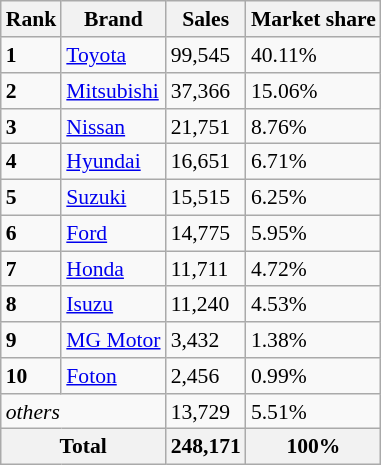<table class="wikitable" align="left" style="text-align: left; font-size:90%;">
<tr>
<th>Rank</th>
<th>Brand</th>
<th>Sales</th>
<th>Market share</th>
</tr>
<tr>
<td><strong>1</strong></td>
<td><a href='#'>Toyota</a></td>
<td>99,545</td>
<td>40.11%</td>
</tr>
<tr>
<td><strong>2</strong></td>
<td><a href='#'>Mitsubishi</a></td>
<td>37,366</td>
<td>15.06%</td>
</tr>
<tr>
<td><strong>3</strong></td>
<td><a href='#'>Nissan</a></td>
<td>21,751</td>
<td>8.76%</td>
</tr>
<tr>
<td><strong>4</strong></td>
<td><a href='#'>Hyundai</a></td>
<td>16,651</td>
<td>6.71%</td>
</tr>
<tr>
<td><strong>5</strong></td>
<td><a href='#'>Suzuki</a></td>
<td>15,515</td>
<td>6.25%</td>
</tr>
<tr>
<td><strong>6</strong></td>
<td><a href='#'>Ford</a></td>
<td>14,775</td>
<td>5.95%</td>
</tr>
<tr>
<td><strong>7</strong></td>
<td><a href='#'>Honda</a></td>
<td>11,711</td>
<td>4.72%</td>
</tr>
<tr>
<td><strong>8</strong></td>
<td><a href='#'>Isuzu</a></td>
<td>11,240</td>
<td>4.53%</td>
</tr>
<tr>
<td><strong>9</strong></td>
<td><a href='#'>MG Motor</a></td>
<td>3,432</td>
<td>1.38%</td>
</tr>
<tr>
<td><strong>10</strong></td>
<td><a href='#'>Foton</a></td>
<td>2,456</td>
<td>0.99%</td>
</tr>
<tr>
<td colspan="2"><em>others</em></td>
<td>13,729</td>
<td>5.51%</td>
</tr>
<tr>
<th colspan="2">Total</th>
<th>248,171</th>
<th>100%</th>
</tr>
</table>
